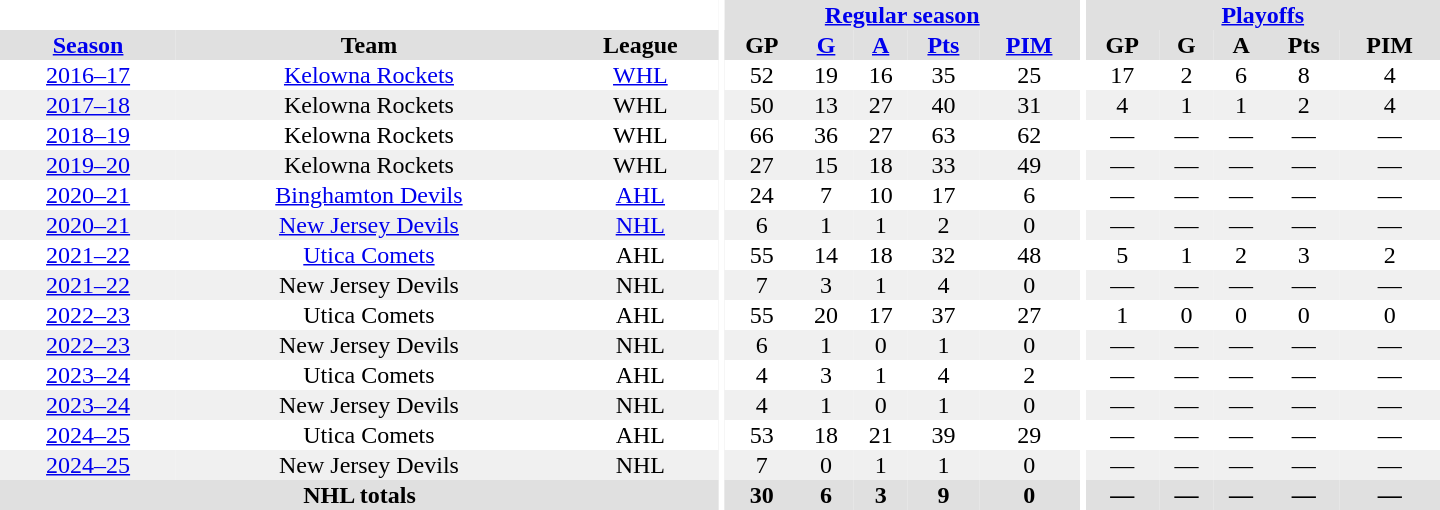<table border="0" cellpadding="1" cellspacing="0" style="text-align:center; width:60em;">
<tr bgcolor="#e0e0e0">
<th colspan="3" bgcolor="#ffffff"></th>
<th rowspan="98" bgcolor="#ffffff"></th>
<th colspan="5"><a href='#'>Regular season</a></th>
<th rowspan="98" bgcolor="#ffffff"></th>
<th colspan="5"><a href='#'>Playoffs</a></th>
</tr>
<tr bgcolor="#e0e0e0">
<th><a href='#'>Season</a></th>
<th>Team</th>
<th>League</th>
<th>GP</th>
<th><a href='#'>G</a></th>
<th><a href='#'>A</a></th>
<th><a href='#'>Pts</a></th>
<th><a href='#'>PIM</a></th>
<th>GP</th>
<th>G</th>
<th>A</th>
<th>Pts</th>
<th>PIM</th>
</tr>
<tr>
<td><a href='#'>2016–17</a></td>
<td><a href='#'>Kelowna Rockets</a></td>
<td><a href='#'>WHL</a></td>
<td>52</td>
<td>19</td>
<td>16</td>
<td>35</td>
<td>25</td>
<td>17</td>
<td>2</td>
<td>6</td>
<td>8</td>
<td>4</td>
</tr>
<tr bgcolor="#f0f0f0">
<td><a href='#'>2017–18</a></td>
<td>Kelowna Rockets</td>
<td>WHL</td>
<td>50</td>
<td>13</td>
<td>27</td>
<td>40</td>
<td>31</td>
<td>4</td>
<td>1</td>
<td>1</td>
<td>2</td>
<td>4</td>
</tr>
<tr>
<td><a href='#'>2018–19</a></td>
<td>Kelowna Rockets</td>
<td>WHL</td>
<td>66</td>
<td>36</td>
<td>27</td>
<td>63</td>
<td>62</td>
<td>—</td>
<td>—</td>
<td>—</td>
<td>—</td>
<td>—</td>
</tr>
<tr bgcolor="#f0f0f0">
<td><a href='#'>2019–20</a></td>
<td>Kelowna Rockets</td>
<td>WHL</td>
<td>27</td>
<td>15</td>
<td>18</td>
<td>33</td>
<td>49</td>
<td>—</td>
<td>—</td>
<td>—</td>
<td>—</td>
<td>—</td>
</tr>
<tr>
<td><a href='#'>2020–21</a></td>
<td><a href='#'>Binghamton Devils</a></td>
<td><a href='#'>AHL</a></td>
<td>24</td>
<td>7</td>
<td>10</td>
<td>17</td>
<td>6</td>
<td>—</td>
<td>—</td>
<td>—</td>
<td>—</td>
<td>—</td>
</tr>
<tr bgcolor="#f0f0f0">
<td><a href='#'>2020–21</a></td>
<td><a href='#'>New Jersey Devils</a></td>
<td><a href='#'>NHL</a></td>
<td>6</td>
<td>1</td>
<td>1</td>
<td>2</td>
<td>0</td>
<td>—</td>
<td>—</td>
<td>—</td>
<td>—</td>
<td>—</td>
</tr>
<tr>
<td><a href='#'>2021–22</a></td>
<td><a href='#'>Utica Comets</a></td>
<td>AHL</td>
<td>55</td>
<td>14</td>
<td>18</td>
<td>32</td>
<td>48</td>
<td>5</td>
<td>1</td>
<td>2</td>
<td>3</td>
<td>2</td>
</tr>
<tr bgcolor="#f0f0f0">
<td><a href='#'>2021–22</a></td>
<td>New Jersey Devils</td>
<td>NHL</td>
<td>7</td>
<td>3</td>
<td>1</td>
<td>4</td>
<td>0</td>
<td>—</td>
<td>—</td>
<td>—</td>
<td>—</td>
<td>—</td>
</tr>
<tr>
<td><a href='#'>2022–23</a></td>
<td>Utica Comets</td>
<td>AHL</td>
<td>55</td>
<td>20</td>
<td>17</td>
<td>37</td>
<td>27</td>
<td>1</td>
<td>0</td>
<td>0</td>
<td>0</td>
<td>0</td>
</tr>
<tr bgcolor="#f0f0f0">
<td><a href='#'>2022–23</a></td>
<td>New Jersey Devils</td>
<td>NHL</td>
<td>6</td>
<td>1</td>
<td>0</td>
<td>1</td>
<td>0</td>
<td>—</td>
<td>—</td>
<td>—</td>
<td>—</td>
<td>—</td>
</tr>
<tr>
<td><a href='#'>2023–24</a></td>
<td>Utica Comets</td>
<td>AHL</td>
<td>4</td>
<td>3</td>
<td>1</td>
<td>4</td>
<td>2</td>
<td>—</td>
<td>—</td>
<td>—</td>
<td>—</td>
<td>—</td>
</tr>
<tr bgcolor="#f0f0f0">
<td><a href='#'>2023–24</a></td>
<td>New Jersey Devils</td>
<td>NHL</td>
<td>4</td>
<td>1</td>
<td>0</td>
<td>1</td>
<td>0</td>
<td>—</td>
<td>—</td>
<td>—</td>
<td>—</td>
<td>—</td>
</tr>
<tr>
<td><a href='#'>2024–25</a></td>
<td>Utica Comets</td>
<td>AHL</td>
<td>53</td>
<td>18</td>
<td>21</td>
<td>39</td>
<td>29</td>
<td>—</td>
<td>—</td>
<td>—</td>
<td>—</td>
<td>—</td>
</tr>
<tr bgcolor="#f0f0f0">
<td><a href='#'>2024–25</a></td>
<td>New Jersey Devils</td>
<td>NHL</td>
<td>7</td>
<td>0</td>
<td>1</td>
<td>1</td>
<td>0</td>
<td>—</td>
<td>—</td>
<td>—</td>
<td>—</td>
<td>—</td>
</tr>
<tr bgcolor="#e0e0e0">
<th colspan="3">NHL totals</th>
<th>30</th>
<th>6</th>
<th>3</th>
<th>9</th>
<th>0</th>
<th>—</th>
<th>—</th>
<th>—</th>
<th>—</th>
<th>—</th>
</tr>
</table>
